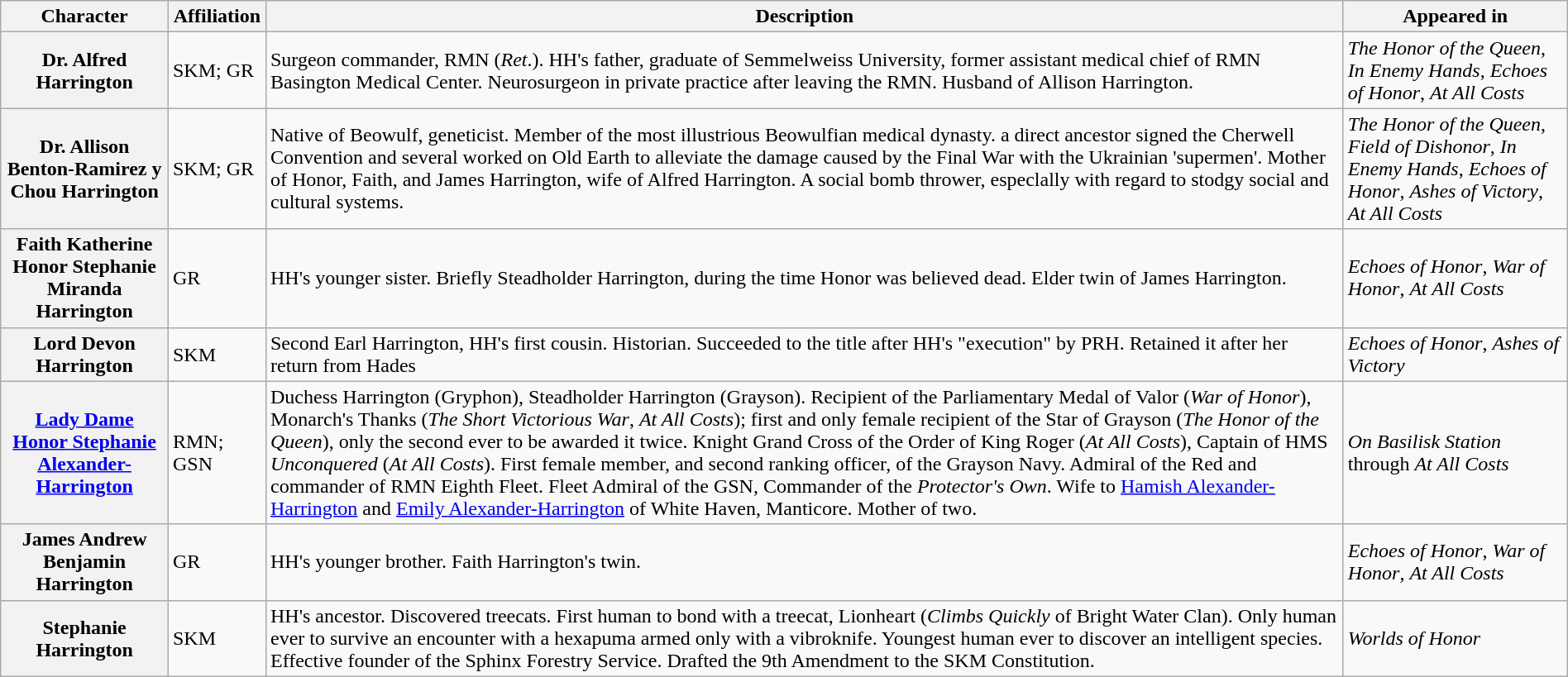<table class="wikitable" style="width: 100%">
<tr>
<th>Character</th>
<th>Affiliation</th>
<th>Description</th>
<th>Appeared in</th>
</tr>
<tr>
<th>Dr. Alfred Harrington</th>
<td>SKM; GR</td>
<td>Surgeon commander, RMN (<em>Ret</em>.). HH's father, graduate of Semmelweiss University, former assistant medical chief of RMN Basington Medical Center. Neurosurgeon in private practice after leaving the RMN. Husband of Allison Harrington.</td>
<td><em>The Honor of the Queen</em>, <em>In Enemy Hands</em>, <em>Echoes of Honor</em>, <em>At All Costs</em></td>
</tr>
<tr>
<th>Dr. Allison Benton-Ramirez y Chou Harrington</th>
<td>SKM; GR</td>
<td>Native of Beowulf, geneticist. Member of the most illustrious Beowulfian medical dynasty. a direct ancestor signed the Cherwell Convention and several worked on Old Earth to alleviate the damage caused by the Final War with the Ukrainian 'supermen'. Mother of Honor, Faith, and James Harrington, wife of Alfred Harrington. A social bomb thrower, especlally with regard to stodgy social and cultural systems.</td>
<td><em>The Honor of the Queen</em>, <em>Field of Dishonor</em>, <em>In Enemy Hands</em>, <em>Echoes of Honor</em>, <em>Ashes of Victory</em>, <em>At All Costs</em></td>
</tr>
<tr>
<th>Faith Katherine Honor Stephanie Miranda Harrington</th>
<td>GR</td>
<td>HH's younger sister. Briefly Steadholder Harrington, during the time Honor was believed dead. Elder twin of James Harrington.</td>
<td><em>Echoes of Honor</em>, <em>War of Honor</em>, <em>At All Costs</em></td>
</tr>
<tr>
<th>Lord Devon Harrington</th>
<td>SKM</td>
<td>Second Earl Harrington, HH's first cousin. Historian. Succeeded to the title after HH's "execution" by PRH. Retained it after her return from Hades</td>
<td><em>Echoes of Honor</em>, <em>Ashes of Victory</em></td>
</tr>
<tr>
<th><a href='#'>Lady Dame Honor Stephanie Alexander-Harrington</a></th>
<td>RMN; GSN</td>
<td>Duchess Harrington (Gryphon), Steadholder Harrington (Grayson). Recipient of the Parliamentary Medal of Valor (<em>War of Honor</em>), Monarch's Thanks (<em>The Short Victorious War</em>, <em>At All Costs</em>); first and only female recipient of the Star of Grayson (<em>The Honor of the Queen</em>), only the second ever to be awarded it twice. Knight Grand Cross of the Order of King Roger (<em>At All Costs</em>), Captain of HMS <em>Unconquered</em> (<em>At All Costs</em>). First female member, and second ranking officer, of the Grayson Navy. Admiral of the Red and commander of RMN Eighth Fleet. Fleet Admiral of the GSN, Commander of the <em>Protector's Own</em>. Wife to <a href='#'>Hamish Alexander-Harrington</a> and <a href='#'>Emily Alexander-Harrington</a> of White Haven, Manticore. Mother of two.</td>
<td><em>On Basilisk Station</em> through <em>At All Costs</em></td>
</tr>
<tr>
<th>James Andrew Benjamin Harrington</th>
<td>GR</td>
<td>HH's younger brother. Faith Harrington's twin.</td>
<td><em>Echoes of Honor</em>, <em>War of Honor</em>, <em>At All Costs</em></td>
</tr>
<tr>
<th>Stephanie Harrington</th>
<td>SKM</td>
<td>HH's ancestor. Discovered treecats. First human to bond with a treecat, Lionheart (<em>Climbs Quickly</em> of Bright Water Clan). Only human ever to survive an encounter with a hexapuma armed only with a vibroknife. Youngest human ever to discover an intelligent species. Effective founder of the Sphinx Forestry Service. Drafted the 9th Amendment to the SKM Constitution.</td>
<td><em>Worlds of Honor</em></td>
</tr>
</table>
